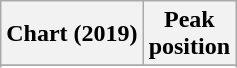<table class="wikitable plainrowheaders sortable" style="text-align:center;">
<tr>
<th>Chart (2019)</th>
<th>Peak<br>position</th>
</tr>
<tr>
</tr>
<tr>
</tr>
</table>
